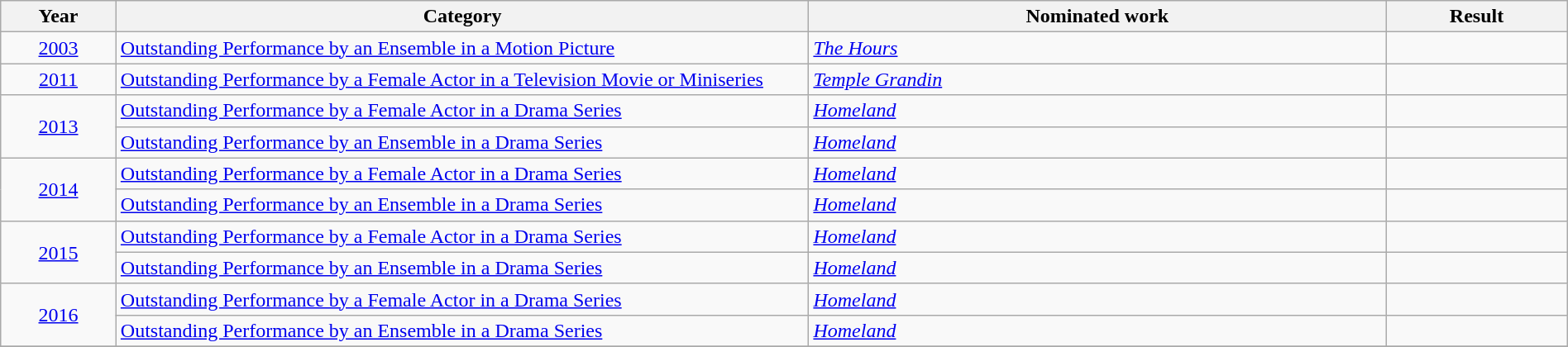<table width="100%" class="wikitable">
<tr>
<th width="7%">Year</th>
<th width="42%">Category</th>
<th width="35%">Nominated work</th>
<th width="11%">Result</th>
</tr>
<tr>
<td align="center"><a href='#'>2003</a></td>
<td><a href='#'>Outstanding Performance by an Ensemble in a Motion Picture</a></td>
<td><em><a href='#'>The Hours</a></em></td>
<td></td>
</tr>
<tr>
<td align="center"><a href='#'>2011</a></td>
<td><a href='#'>Outstanding Performance by a Female Actor in a Television Movie or Miniseries</a></td>
<td><em><a href='#'>Temple Grandin</a></em></td>
<td></td>
</tr>
<tr>
<td rowspan="2" align="center"><a href='#'>2013</a></td>
<td><a href='#'>Outstanding Performance by a Female Actor in a Drama Series</a></td>
<td><em><a href='#'>Homeland</a></em></td>
<td></td>
</tr>
<tr>
<td><a href='#'>Outstanding Performance by an Ensemble in a Drama Series</a></td>
<td><em><a href='#'>Homeland</a></em></td>
<td></td>
</tr>
<tr>
<td rowspan="2" align="center"><a href='#'>2014</a></td>
<td><a href='#'>Outstanding Performance by a Female Actor in a Drama Series</a></td>
<td><em><a href='#'>Homeland</a></em></td>
<td></td>
</tr>
<tr>
<td><a href='#'>Outstanding Performance by an Ensemble in a Drama Series</a></td>
<td><em><a href='#'>Homeland</a></em></td>
<td></td>
</tr>
<tr>
<td rowspan="2" align="center"><a href='#'>2015</a></td>
<td><a href='#'>Outstanding Performance by a Female Actor in a Drama Series</a></td>
<td><em><a href='#'>Homeland</a></em></td>
<td></td>
</tr>
<tr>
<td><a href='#'>Outstanding Performance by an Ensemble in a Drama Series</a></td>
<td><em><a href='#'>Homeland</a></em></td>
<td></td>
</tr>
<tr>
<td rowspan="2" align="center"><a href='#'>2016</a></td>
<td><a href='#'>Outstanding Performance by a Female Actor in a Drama Series</a></td>
<td><em><a href='#'>Homeland</a></em></td>
<td></td>
</tr>
<tr>
<td><a href='#'>Outstanding Performance by an Ensemble in a Drama Series</a></td>
<td><em><a href='#'>Homeland</a></em></td>
<td></td>
</tr>
<tr>
</tr>
</table>
